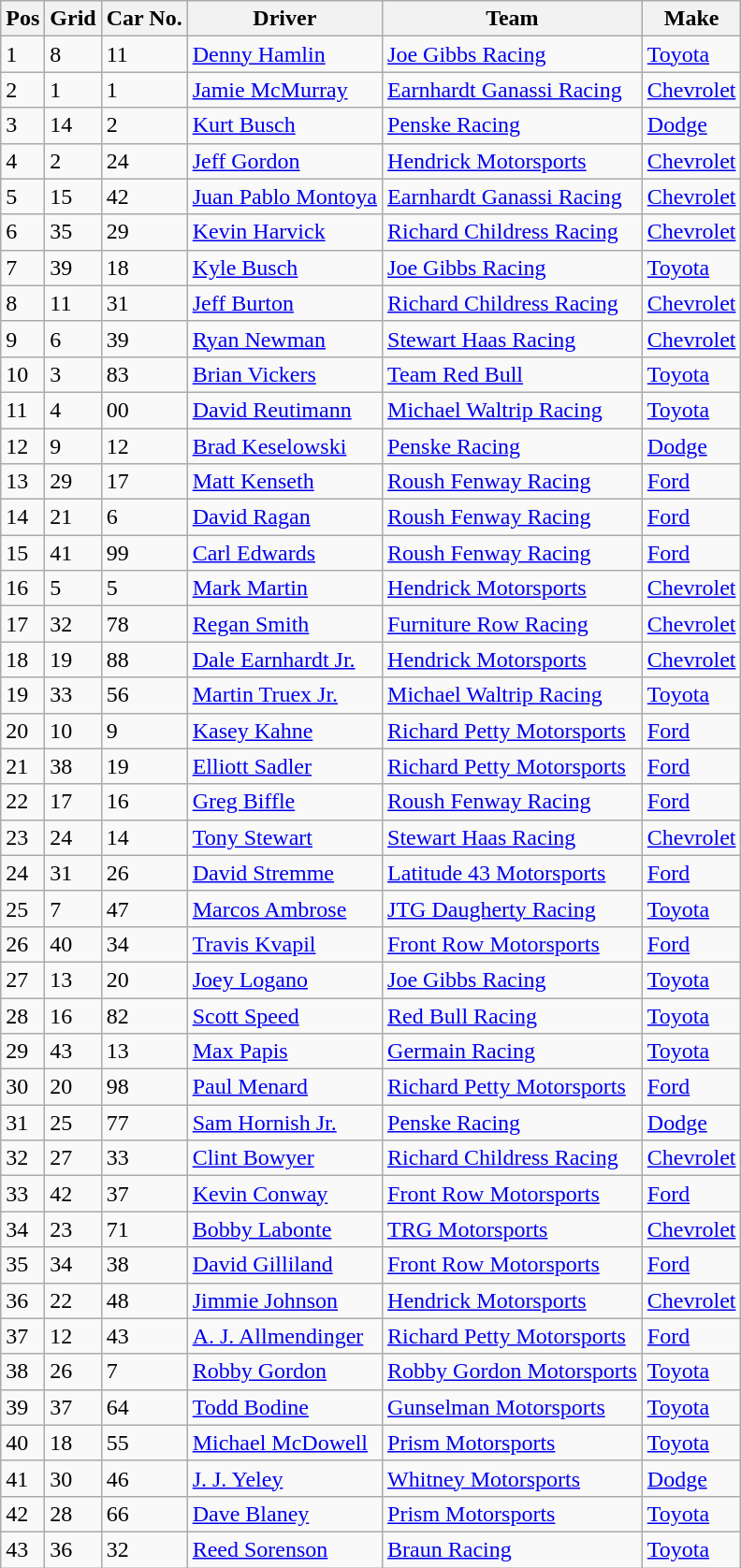<table class="sortable wikitable" border="1">
<tr>
<th>Pos</th>
<th>Grid</th>
<th>Car No.</th>
<th>Driver</th>
<th>Team</th>
<th>Make</th>
</tr>
<tr>
<td>1</td>
<td>8</td>
<td>11</td>
<td><a href='#'>Denny Hamlin</a></td>
<td><a href='#'>Joe Gibbs Racing</a></td>
<td><a href='#'>Toyota</a></td>
</tr>
<tr>
<td>2</td>
<td>1</td>
<td>1</td>
<td><a href='#'>Jamie McMurray</a></td>
<td><a href='#'>Earnhardt Ganassi Racing</a></td>
<td><a href='#'>Chevrolet</a></td>
</tr>
<tr>
<td>3</td>
<td>14</td>
<td>2</td>
<td><a href='#'>Kurt Busch</a></td>
<td><a href='#'>Penske Racing</a></td>
<td><a href='#'>Dodge</a></td>
</tr>
<tr>
<td>4</td>
<td>2</td>
<td>24</td>
<td><a href='#'>Jeff Gordon</a></td>
<td><a href='#'>Hendrick Motorsports</a></td>
<td><a href='#'>Chevrolet</a></td>
</tr>
<tr>
<td>5</td>
<td>15</td>
<td>42</td>
<td><a href='#'>Juan Pablo Montoya</a></td>
<td><a href='#'>Earnhardt Ganassi Racing</a></td>
<td><a href='#'>Chevrolet</a></td>
</tr>
<tr>
<td>6</td>
<td>35</td>
<td>29</td>
<td><a href='#'>Kevin Harvick</a></td>
<td><a href='#'>Richard Childress Racing</a></td>
<td><a href='#'>Chevrolet</a></td>
</tr>
<tr>
<td>7</td>
<td>39</td>
<td>18</td>
<td><a href='#'>Kyle Busch</a></td>
<td><a href='#'>Joe Gibbs Racing</a></td>
<td><a href='#'>Toyota</a></td>
</tr>
<tr>
<td>8</td>
<td>11</td>
<td>31</td>
<td><a href='#'>Jeff Burton</a></td>
<td><a href='#'>Richard Childress Racing</a></td>
<td><a href='#'>Chevrolet</a></td>
</tr>
<tr>
<td>9</td>
<td>6</td>
<td>39</td>
<td><a href='#'>Ryan Newman</a></td>
<td><a href='#'>Stewart Haas Racing</a></td>
<td><a href='#'>Chevrolet</a></td>
</tr>
<tr>
<td>10</td>
<td>3</td>
<td>83</td>
<td><a href='#'>Brian Vickers</a></td>
<td><a href='#'>Team Red Bull</a></td>
<td><a href='#'>Toyota</a></td>
</tr>
<tr>
<td>11</td>
<td>4</td>
<td>00</td>
<td><a href='#'>David Reutimann</a></td>
<td><a href='#'>Michael Waltrip Racing</a></td>
<td><a href='#'>Toyota</a></td>
</tr>
<tr>
<td>12</td>
<td>9</td>
<td>12</td>
<td><a href='#'>Brad Keselowski</a></td>
<td><a href='#'>Penske Racing</a></td>
<td><a href='#'>Dodge</a></td>
</tr>
<tr>
<td>13</td>
<td>29</td>
<td>17</td>
<td><a href='#'>Matt Kenseth</a></td>
<td><a href='#'>Roush Fenway Racing</a></td>
<td><a href='#'>Ford</a></td>
</tr>
<tr>
<td>14</td>
<td>21</td>
<td>6</td>
<td><a href='#'>David Ragan</a></td>
<td><a href='#'>Roush Fenway Racing</a></td>
<td><a href='#'>Ford</a></td>
</tr>
<tr>
<td>15</td>
<td>41</td>
<td>99</td>
<td><a href='#'>Carl Edwards</a></td>
<td><a href='#'>Roush Fenway Racing</a></td>
<td><a href='#'>Ford</a></td>
</tr>
<tr>
<td>16</td>
<td>5</td>
<td>5</td>
<td><a href='#'>Mark Martin</a></td>
<td><a href='#'>Hendrick Motorsports</a></td>
<td><a href='#'>Chevrolet</a></td>
</tr>
<tr>
<td>17</td>
<td>32</td>
<td>78</td>
<td><a href='#'>Regan Smith</a></td>
<td><a href='#'>Furniture Row Racing</a></td>
<td><a href='#'>Chevrolet</a></td>
</tr>
<tr>
<td>18</td>
<td>19</td>
<td>88</td>
<td><a href='#'>Dale Earnhardt Jr.</a></td>
<td><a href='#'>Hendrick Motorsports</a></td>
<td><a href='#'>Chevrolet</a></td>
</tr>
<tr>
<td>19</td>
<td>33</td>
<td>56</td>
<td><a href='#'>Martin Truex Jr.</a></td>
<td><a href='#'>Michael Waltrip Racing</a></td>
<td><a href='#'>Toyota</a></td>
</tr>
<tr>
<td>20</td>
<td>10</td>
<td>9</td>
<td><a href='#'>Kasey Kahne</a></td>
<td><a href='#'>Richard Petty Motorsports</a></td>
<td><a href='#'>Ford</a></td>
</tr>
<tr>
<td>21</td>
<td>38</td>
<td>19</td>
<td><a href='#'>Elliott Sadler</a></td>
<td><a href='#'>Richard Petty Motorsports</a></td>
<td><a href='#'>Ford</a></td>
</tr>
<tr>
<td>22</td>
<td>17</td>
<td>16</td>
<td><a href='#'>Greg Biffle</a></td>
<td><a href='#'>Roush Fenway Racing</a></td>
<td><a href='#'>Ford</a></td>
</tr>
<tr>
<td>23</td>
<td>24</td>
<td>14</td>
<td><a href='#'>Tony Stewart</a></td>
<td><a href='#'>Stewart Haas Racing</a></td>
<td><a href='#'>Chevrolet</a></td>
</tr>
<tr>
<td>24</td>
<td>31</td>
<td>26</td>
<td><a href='#'>David Stremme</a></td>
<td><a href='#'>Latitude 43 Motorsports</a></td>
<td><a href='#'>Ford</a></td>
</tr>
<tr>
<td>25</td>
<td>7</td>
<td>47</td>
<td><a href='#'>Marcos Ambrose</a></td>
<td><a href='#'>JTG Daugherty Racing</a></td>
<td><a href='#'>Toyota</a></td>
</tr>
<tr>
<td>26</td>
<td>40</td>
<td>34</td>
<td><a href='#'>Travis Kvapil</a></td>
<td><a href='#'>Front Row Motorsports</a></td>
<td><a href='#'>Ford</a></td>
</tr>
<tr>
<td>27</td>
<td>13</td>
<td>20</td>
<td><a href='#'>Joey Logano</a></td>
<td><a href='#'>Joe Gibbs Racing</a></td>
<td><a href='#'>Toyota</a></td>
</tr>
<tr>
<td>28</td>
<td>16</td>
<td>82</td>
<td><a href='#'>Scott Speed</a></td>
<td><a href='#'>Red Bull Racing</a></td>
<td><a href='#'>Toyota</a></td>
</tr>
<tr>
<td>29</td>
<td>43</td>
<td>13</td>
<td><a href='#'>Max Papis</a></td>
<td><a href='#'>Germain Racing</a></td>
<td><a href='#'>Toyota</a></td>
</tr>
<tr>
<td>30</td>
<td>20</td>
<td>98</td>
<td><a href='#'>Paul Menard</a></td>
<td><a href='#'>Richard Petty Motorsports</a></td>
<td><a href='#'>Ford</a></td>
</tr>
<tr>
<td>31</td>
<td>25</td>
<td>77</td>
<td><a href='#'>Sam Hornish Jr.</a></td>
<td><a href='#'>Penske Racing</a></td>
<td><a href='#'>Dodge</a></td>
</tr>
<tr>
<td>32</td>
<td>27</td>
<td>33</td>
<td><a href='#'>Clint Bowyer</a></td>
<td><a href='#'>Richard Childress Racing</a></td>
<td><a href='#'>Chevrolet</a></td>
</tr>
<tr>
<td>33</td>
<td>42</td>
<td>37</td>
<td><a href='#'>Kevin Conway</a></td>
<td><a href='#'>Front Row Motorsports</a></td>
<td><a href='#'>Ford</a></td>
</tr>
<tr>
<td>34</td>
<td>23</td>
<td>71</td>
<td><a href='#'>Bobby Labonte</a></td>
<td><a href='#'>TRG Motorsports</a></td>
<td><a href='#'>Chevrolet</a></td>
</tr>
<tr>
<td>35</td>
<td>34</td>
<td>38</td>
<td><a href='#'>David Gilliland</a></td>
<td><a href='#'>Front Row Motorsports</a></td>
<td><a href='#'>Ford</a></td>
</tr>
<tr>
<td>36</td>
<td>22</td>
<td>48</td>
<td><a href='#'>Jimmie Johnson</a></td>
<td><a href='#'>Hendrick Motorsports</a></td>
<td><a href='#'>Chevrolet</a></td>
</tr>
<tr>
<td>37</td>
<td>12</td>
<td>43</td>
<td><a href='#'>A. J. Allmendinger</a></td>
<td><a href='#'>Richard Petty Motorsports</a></td>
<td><a href='#'>Ford</a></td>
</tr>
<tr>
<td>38</td>
<td>26</td>
<td>7</td>
<td><a href='#'>Robby Gordon</a></td>
<td><a href='#'>Robby Gordon Motorsports</a></td>
<td><a href='#'>Toyota</a></td>
</tr>
<tr>
<td>39</td>
<td>37</td>
<td>64</td>
<td><a href='#'>Todd Bodine</a></td>
<td><a href='#'>Gunselman Motorsports</a></td>
<td><a href='#'>Toyota</a></td>
</tr>
<tr>
<td>40</td>
<td>18</td>
<td>55</td>
<td><a href='#'>Michael McDowell</a></td>
<td><a href='#'>Prism Motorsports</a></td>
<td><a href='#'>Toyota</a></td>
</tr>
<tr>
<td>41</td>
<td>30</td>
<td>46</td>
<td><a href='#'>J. J. Yeley</a></td>
<td><a href='#'>Whitney Motorsports</a></td>
<td><a href='#'>Dodge</a></td>
</tr>
<tr>
<td>42</td>
<td>28</td>
<td>66</td>
<td><a href='#'>Dave Blaney</a></td>
<td><a href='#'>Prism Motorsports</a></td>
<td><a href='#'>Toyota</a></td>
</tr>
<tr>
<td>43</td>
<td>36</td>
<td>32</td>
<td><a href='#'>Reed Sorenson</a></td>
<td><a href='#'>Braun Racing</a></td>
<td><a href='#'>Toyota</a></td>
</tr>
</table>
